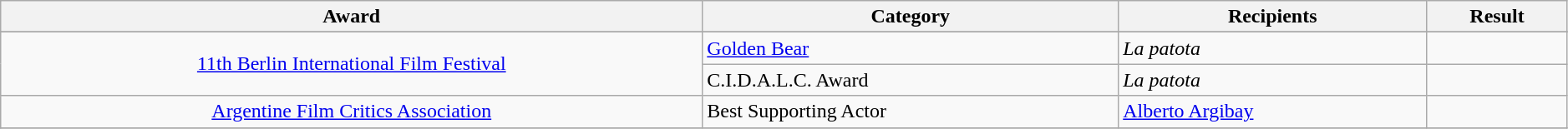<table class="wikitable sortable" style="width:99%;">
<tr>
<th style= width="28%">Award</th>
<th style= width="38%">Category</th>
<th style= width="24%">Recipients</th>
<th style= width="10%">Result</th>
</tr>
<tr>
</tr>
<tr>
<td align="center" rowspan=2><a href='#'>11th Berlin International Film Festival</a></td>
<td><a href='#'>Golden Bear</a></td>
<td><em>La patota</em></td>
<td></td>
</tr>
<tr>
<td>C.I.D.A.L.C. Award</td>
<td><em>La patota</em></td>
<td></td>
</tr>
<tr>
<td align="center"><a href='#'>Argentine Film Critics Association</a></td>
<td>Best Supporting Actor</td>
<td><a href='#'>Alberto Argibay</a></td>
<td></td>
</tr>
<tr>
</tr>
</table>
